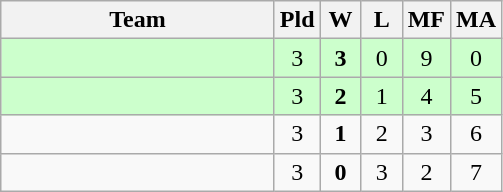<table class=wikitable style="text-align:center">
<tr>
<th width=175>Team</th>
<th width=20>Pld</th>
<th width=20>W</th>
<th width=20>L</th>
<th width=20>MF</th>
<th width=20>MA</th>
</tr>
<tr bgcolor=ccffcc>
<td style="text-align:left"></td>
<td>3</td>
<td><strong>3</strong></td>
<td>0</td>
<td>9</td>
<td>0</td>
</tr>
<tr bgcolor=ccffcc>
<td style="text-align:left"></td>
<td>3</td>
<td><strong>2</strong></td>
<td>1</td>
<td>4</td>
<td>5</td>
</tr>
<tr>
<td style="text-align:left"></td>
<td>3</td>
<td><strong>1</strong></td>
<td>2</td>
<td>3</td>
<td>6</td>
</tr>
<tr>
<td style="text-align:left"></td>
<td>3</td>
<td><strong>0</strong></td>
<td>3</td>
<td>2</td>
<td>7</td>
</tr>
</table>
